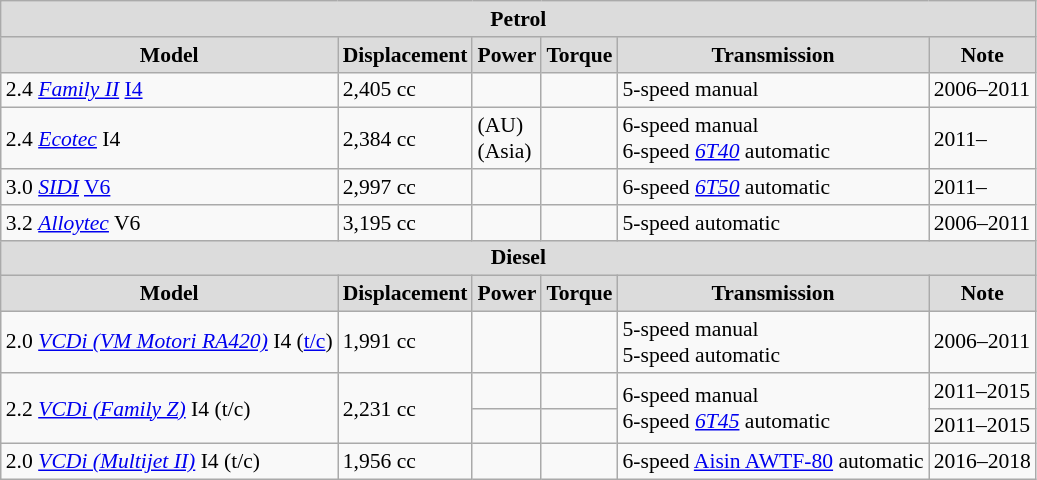<table class="wikitable" style="font-size:90%">
<tr>
<th colspan = "6" style = "background:#dcdcdc">Petrol</th>
</tr>
<tr>
<th style = "background:#dcdcdc">Model</th>
<th style = "background:#dcdcdc">Displacement</th>
<th style = "background:#dcdcdc">Power</th>
<th style = "background:#dcdcdc">Torque</th>
<th style = "background:#dcdcdc">Transmission</th>
<th style = "background:#dcdcdc">Note</th>
</tr>
<tr>
<td>2.4 <em><a href='#'>Family II</a></em> <a href='#'>I4</a></td>
<td>2,405 cc</td>
<td></td>
<td></td>
<td>5-speed manual</td>
<td>2006–2011</td>
</tr>
<tr>
<td>2.4 <em><a href='#'>Ecotec</a></em> I4</td>
<td>2,384 cc</td>
<td> (AU)<br> (Asia)</td>
<td></td>
<td>6-speed manual<br>6-speed <em><a href='#'>6T40</a></em> automatic</td>
<td>2011–</td>
</tr>
<tr>
<td>3.0 <em><a href='#'>SIDI</a></em> <a href='#'>V6</a></td>
<td>2,997 cc</td>
<td></td>
<td></td>
<td>6-speed <em><a href='#'>6T50</a></em> automatic</td>
<td>2011–</td>
</tr>
<tr>
<td>3.2 <em><a href='#'>Alloytec</a></em> V6</td>
<td>3,195 cc</td>
<td></td>
<td></td>
<td>5-speed automatic</td>
<td>2006–2011</td>
</tr>
<tr>
<th colspan = "6" style = "background:#dcdcdc">Diesel</th>
</tr>
<tr>
<th style = "background:#dcdcdc">Model</th>
<th style = "background:#dcdcdc">Displacement</th>
<th style = "background:#dcdcdc">Power</th>
<th style = "background:#dcdcdc">Torque</th>
<th style = "background:#dcdcdc">Transmission</th>
<th style = "background:#dcdcdc">Note</th>
</tr>
<tr>
<td>2.0 <em><a href='#'>VCDi (VM Motori RA420)</a></em> I4 (<a href='#'>t/c</a>)</td>
<td>1,991 cc</td>
<td></td>
<td></td>
<td>5-speed manual<br>5-speed automatic</td>
<td>2006–2011</td>
</tr>
<tr>
<td rowspan = "2">2.2 <em><a href='#'>VCDi (Family Z)</a></em> I4 (t/c)</td>
<td rowspan = "2">2,231 cc</td>
<td></td>
<td></td>
<td rowspan = "2">6-speed manual <br>6-speed <em><a href='#'>6T45</a></em> automatic</td>
<td>2011–2015</td>
</tr>
<tr>
<td></td>
<td></td>
<td>2011–2015</td>
</tr>
<tr>
<td>2.0 <em><a href='#'>VCDi (Multijet II)</a></em> I4 (t/c)</td>
<td>1,956 cc</td>
<td></td>
<td></td>
<td rowspan = "2">6-speed <a href='#'>Aisin AWTF-80</a> automatic</td>
<td>2016–2018</td>
</tr>
</table>
